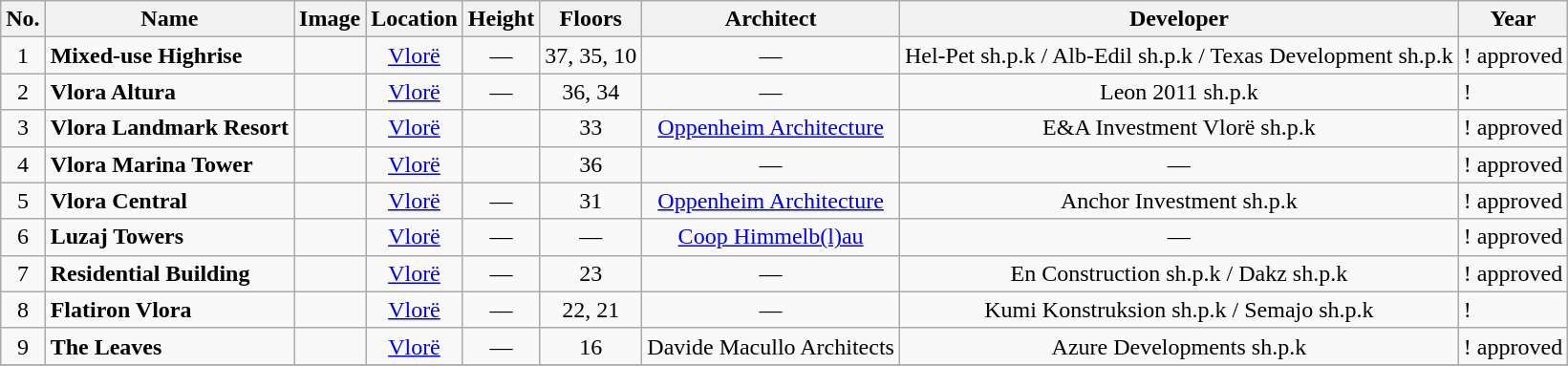<table class="wikitable sortable">
<tr>
<th>No.</th>
<th>Name</th>
<th>Image</th>
<th>Location</th>
<th>Height</th>
<th>Floors</th>
<th>Architect</th>
<th>Developer</th>
<th>Year</th>
</tr>
<tr>
<td style="text-align:center;">1</td>
<td><strong>Mixed-use Highrise</strong></td>
<td style="text-align:center;"></td>
<td style="text-align:center;"><a href='#'>Vlorë</a></td>
<td style="text-align:center;">—</td>
<td style="text-align:center;">37, 35, 10</td>
<td style="text-align:center;">—</td>
<td style="text-align:center;">Hel-Pet sh.p.k / Alb-Edil sh.p.k / Texas Development sh.p.k</td>
<td>!  approved</td>
</tr>
<tr>
<td style="text-align:center;">2</td>
<td><strong>Vlora Altura</strong></td>
<td style="text-align:center;"></td>
<td style="text-align:center;"><a href='#'>Vlorë</a></td>
<td style="text-align:center;">—</td>
<td style="text-align:center;">36, 34</td>
<td style="text-align:center;">—</td>
<td style="text-align:center;">Leon 2011 sh.p.k</td>
<td>! </td>
</tr>
<tr>
<td style="text-align:center;">3</td>
<td><strong>Vlora Landmark Resort</strong></td>
<td style="text-align:center;"></td>
<td style="text-align:center;"><a href='#'>Vlorë</a><br><small><em></em></small></td>
<td style="text-align:center;"></td>
<td style="text-align:center;">33</td>
<td style="text-align:center;"><a href='#'>Oppenheim Architecture</a></td>
<td style="text-align:center;">E&A Investment Vlorë sh.p.k</td>
<td>!  approved</td>
</tr>
<tr>
<td style="text-align:center;">4</td>
<td><strong>Vlora Marina Tower</strong></td>
<td style="text-align:center;"></td>
<td style="text-align:center;"><a href='#'>Vlorë</a><br><small><em></em></small></td>
<td style="text-align:center;"></td>
<td style="text-align:center;">36</td>
<td style="text-align:center;">—</td>
<td style="text-align:center;">—</td>
<td>!  approved</td>
</tr>
<tr>
<td style="text-align:center;">5</td>
<td><strong>Vlora Central</strong></td>
<td style="text-align:center;"></td>
<td style="text-align:center;"><a href='#'>Vlorë</a><br><small><em></em></small></td>
<td style="text-align:center;">—</td>
<td style="text-align:center;">31</td>
<td style="text-align:center;"><a href='#'>Oppenheim Architecture</a></td>
<td style="text-align:center;">Anchor Investment sh.p.k</td>
<td>!  approved</td>
</tr>
<tr>
<td style="text-align:center;">6</td>
<td><strong>Luzaj Towers</strong></td>
<td style="text-align:center;"></td>
<td style="text-align:center;"><a href='#'>Vlorë</a><br><small><em></em></small></td>
<td style="text-align:center;">—</td>
<td style="text-align:center;">—</td>
<td style="text-align:center;"><a href='#'>Coop Himmelb(l)au</a></td>
<td style="text-align:center;">—</td>
<td>!  approved</td>
</tr>
<tr>
<td style="text-align:center;">7</td>
<td><strong>Residential Building</strong></td>
<td style="text-align:center;"></td>
<td style="text-align:center;"><a href='#'>Vlorë</a></td>
<td style="text-align:center;">—</td>
<td style="text-align:center;">23</td>
<td style="text-align:center;">—</td>
<td style="text-align:center;">En Construction sh.p.k / Dakz sh.p.k</td>
<td>!  approved</td>
</tr>
<tr>
<td style="text-align:center;">8</td>
<td><strong>Flatiron Vlora</strong></td>
<td style="text-align:center;"></td>
<td style="text-align:center;"><a href='#'>Vlorë</a></td>
<td style="text-align:center;">—</td>
<td style="text-align:center;">22, 21</td>
<td style="text-align:center;">—</td>
<td style="text-align:center;">Kumi Konstruksion sh.p.k / Semajo sh.p.k</td>
<td>! </td>
</tr>
<tr>
<td style="text-align:center;">9</td>
<td><strong>The Leaves</strong></td>
<td style="text-align:center;"></td>
<td style="text-align:center;"><a href='#'>Vlorë</a><br><small><em></em></small></td>
<td style="text-align:center;">—</td>
<td style="text-align:center;">16</td>
<td style="text-align:center;">Davide Macullo Architects</td>
<td style="text-align:center;">Azure Developments sh.p.k</td>
<td>!  approved</td>
</tr>
<tr>
</tr>
</table>
